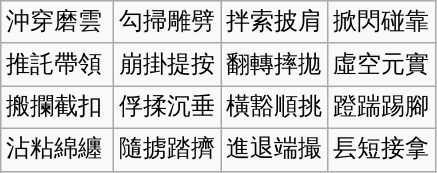<table class="wikitable">
<tr>
<td>沖穿磨雲</td>
<td>勾掃雕劈</td>
<td>拌索披肩</td>
<td>掀閃碰靠</td>
</tr>
<tr>
<td>推託帶領 </td>
<td>崩掛提按</td>
<td>翻轉摔拋</td>
<td>虛空元實</td>
</tr>
<tr>
<td>搬攔截扣</td>
<td>俘揉沉垂</td>
<td>橫豁順挑</td>
<td>蹬踹踢腳</td>
</tr>
<tr>
<td>沾粘綿纏</td>
<td>隨掳踏擠</td>
<td>進退端撮</td>
<td>镸短接拿</td>
</tr>
</table>
